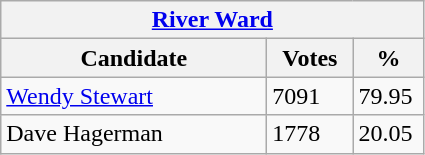<table class="wikitable">
<tr>
<th colspan="3"><a href='#'>River Ward</a></th>
</tr>
<tr>
<th style="width: 170px">Candidate</th>
<th style="width: 50px">Votes</th>
<th style="width: 40px">%</th>
</tr>
<tr>
<td><a href='#'>Wendy Stewart</a></td>
<td>7091</td>
<td>79.95</td>
</tr>
<tr>
<td>Dave Hagerman</td>
<td>1778</td>
<td>20.05</td>
</tr>
</table>
